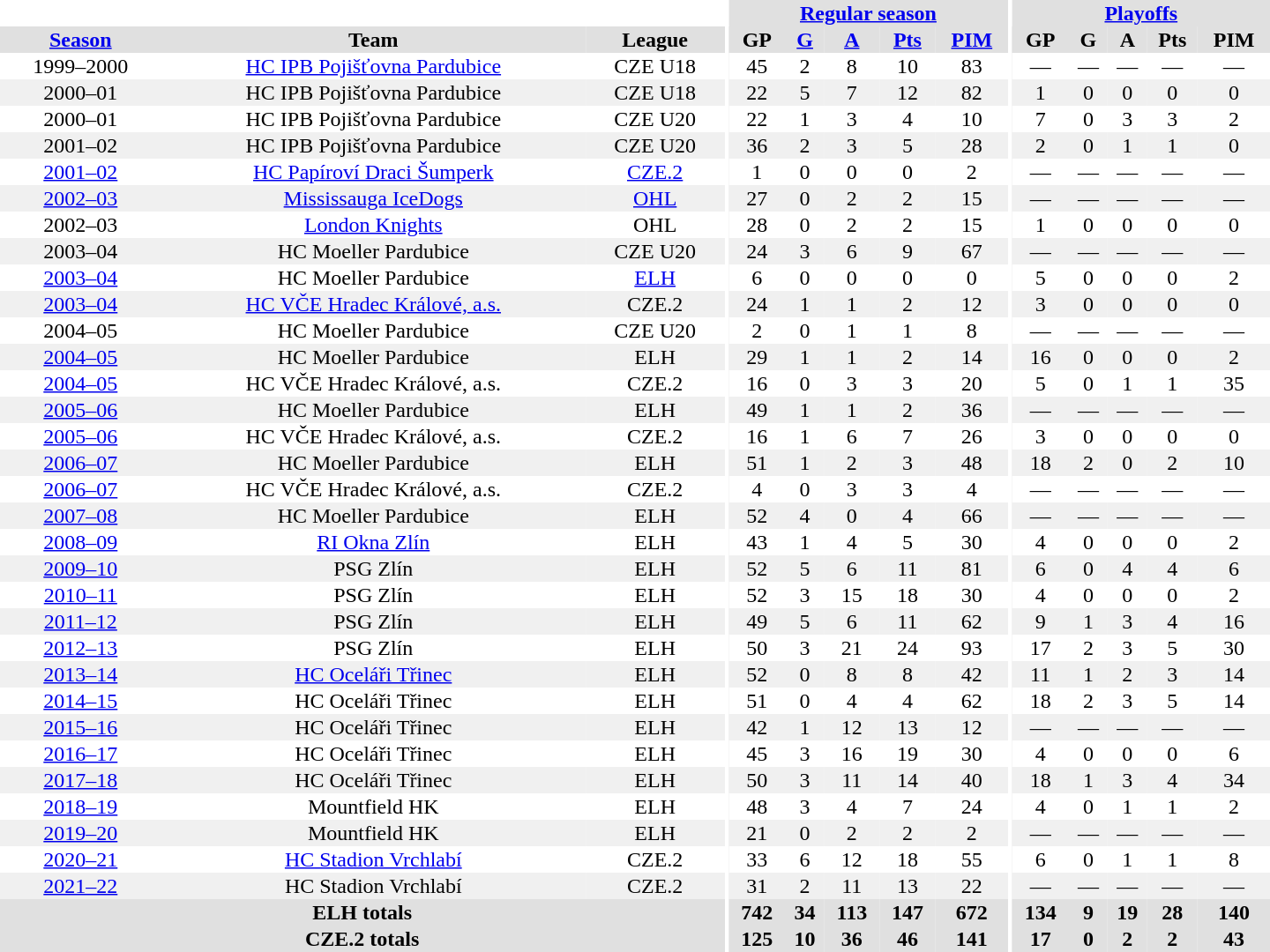<table border="0" cellpadding="1" cellspacing="0" style="text-align:center; width:60em">
<tr bgcolor="#e0e0e0">
<th colspan="3" bgcolor="#ffffff"></th>
<th rowspan="99" bgcolor="#ffffff"></th>
<th colspan="5"><a href='#'>Regular season</a></th>
<th rowspan="99" bgcolor="#ffffff"></th>
<th colspan="5"><a href='#'>Playoffs</a></th>
</tr>
<tr bgcolor="#e0e0e0">
<th><a href='#'>Season</a></th>
<th>Team</th>
<th>League</th>
<th>GP</th>
<th><a href='#'>G</a></th>
<th><a href='#'>A</a></th>
<th><a href='#'>Pts</a></th>
<th><a href='#'>PIM</a></th>
<th>GP</th>
<th>G</th>
<th>A</th>
<th>Pts</th>
<th>PIM</th>
</tr>
<tr>
<td>1999–2000</td>
<td><a href='#'>HC IPB Pojišťovna Pardubice</a></td>
<td>CZE U18</td>
<td>45</td>
<td>2</td>
<td>8</td>
<td>10</td>
<td>83</td>
<td>—</td>
<td>—</td>
<td>—</td>
<td>—</td>
<td>—</td>
</tr>
<tr bgcolor="#f0f0f0">
<td>2000–01</td>
<td>HC IPB Pojišťovna Pardubice</td>
<td>CZE U18</td>
<td>22</td>
<td>5</td>
<td>7</td>
<td>12</td>
<td>82</td>
<td>1</td>
<td>0</td>
<td>0</td>
<td>0</td>
<td>0</td>
</tr>
<tr>
<td>2000–01</td>
<td>HC IPB Pojišťovna Pardubice</td>
<td>CZE U20</td>
<td>22</td>
<td>1</td>
<td>3</td>
<td>4</td>
<td>10</td>
<td>7</td>
<td>0</td>
<td>3</td>
<td>3</td>
<td>2</td>
</tr>
<tr bgcolor="#f0f0f0">
<td>2001–02</td>
<td>HC IPB Pojišťovna Pardubice</td>
<td>CZE U20</td>
<td>36</td>
<td>2</td>
<td>3</td>
<td>5</td>
<td>28</td>
<td>2</td>
<td>0</td>
<td>1</td>
<td>1</td>
<td>0</td>
</tr>
<tr>
<td><a href='#'>2001–02</a></td>
<td><a href='#'>HC Papíroví Draci Šumperk</a></td>
<td><a href='#'>CZE.2</a></td>
<td>1</td>
<td>0</td>
<td>0</td>
<td>0</td>
<td>2</td>
<td>—</td>
<td>—</td>
<td>—</td>
<td>—</td>
<td>—</td>
</tr>
<tr bgcolor="#f0f0f0">
<td><a href='#'>2002–03</a></td>
<td><a href='#'>Mississauga IceDogs</a></td>
<td><a href='#'>OHL</a></td>
<td>27</td>
<td>0</td>
<td>2</td>
<td>2</td>
<td>15</td>
<td>—</td>
<td>—</td>
<td>—</td>
<td>—</td>
<td>—</td>
</tr>
<tr>
<td>2002–03</td>
<td><a href='#'>London Knights</a></td>
<td>OHL</td>
<td>28</td>
<td>0</td>
<td>2</td>
<td>2</td>
<td>15</td>
<td>1</td>
<td>0</td>
<td>0</td>
<td>0</td>
<td>0</td>
</tr>
<tr bgcolor="#f0f0f0">
<td>2003–04</td>
<td>HC Moeller Pardubice</td>
<td>CZE U20</td>
<td>24</td>
<td>3</td>
<td>6</td>
<td>9</td>
<td>67</td>
<td>—</td>
<td>—</td>
<td>—</td>
<td>—</td>
<td>—</td>
</tr>
<tr>
<td><a href='#'>2003–04</a></td>
<td>HC Moeller Pardubice</td>
<td><a href='#'>ELH</a></td>
<td>6</td>
<td>0</td>
<td>0</td>
<td>0</td>
<td>0</td>
<td>5</td>
<td>0</td>
<td>0</td>
<td>0</td>
<td>2</td>
</tr>
<tr bgcolor="#f0f0f0">
<td><a href='#'>2003–04</a></td>
<td><a href='#'>HC VČE Hradec Králové, a.s.</a></td>
<td>CZE.2</td>
<td>24</td>
<td>1</td>
<td>1</td>
<td>2</td>
<td>12</td>
<td>3</td>
<td>0</td>
<td>0</td>
<td>0</td>
<td>0</td>
</tr>
<tr>
<td>2004–05</td>
<td>HC Moeller Pardubice</td>
<td>CZE U20</td>
<td>2</td>
<td>0</td>
<td>1</td>
<td>1</td>
<td>8</td>
<td>—</td>
<td>—</td>
<td>—</td>
<td>—</td>
<td>—</td>
</tr>
<tr bgcolor="#f0f0f0">
<td><a href='#'>2004–05</a></td>
<td>HC Moeller Pardubice</td>
<td>ELH</td>
<td>29</td>
<td>1</td>
<td>1</td>
<td>2</td>
<td>14</td>
<td>16</td>
<td>0</td>
<td>0</td>
<td>0</td>
<td>2</td>
</tr>
<tr>
<td><a href='#'>2004–05</a></td>
<td>HC VČE Hradec Králové, a.s.</td>
<td>CZE.2</td>
<td>16</td>
<td>0</td>
<td>3</td>
<td>3</td>
<td>20</td>
<td>5</td>
<td>0</td>
<td>1</td>
<td>1</td>
<td>35</td>
</tr>
<tr bgcolor="#f0f0f0">
<td><a href='#'>2005–06</a></td>
<td>HC Moeller Pardubice</td>
<td>ELH</td>
<td>49</td>
<td>1</td>
<td>1</td>
<td>2</td>
<td>36</td>
<td>—</td>
<td>—</td>
<td>—</td>
<td>—</td>
<td>—</td>
</tr>
<tr>
<td><a href='#'>2005–06</a></td>
<td>HC VČE Hradec Králové, a.s.</td>
<td>CZE.2</td>
<td>16</td>
<td>1</td>
<td>6</td>
<td>7</td>
<td>26</td>
<td>3</td>
<td>0</td>
<td>0</td>
<td>0</td>
<td>0</td>
</tr>
<tr bgcolor="#f0f0f0">
<td><a href='#'>2006–07</a></td>
<td>HC Moeller Pardubice</td>
<td>ELH</td>
<td>51</td>
<td>1</td>
<td>2</td>
<td>3</td>
<td>48</td>
<td>18</td>
<td>2</td>
<td>0</td>
<td>2</td>
<td>10</td>
</tr>
<tr>
<td><a href='#'>2006–07</a></td>
<td>HC VČE Hradec Králové, a.s.</td>
<td>CZE.2</td>
<td>4</td>
<td>0</td>
<td>3</td>
<td>3</td>
<td>4</td>
<td>—</td>
<td>—</td>
<td>—</td>
<td>—</td>
<td>—</td>
</tr>
<tr bgcolor="#f0f0f0">
<td><a href='#'>2007–08</a></td>
<td>HC Moeller Pardubice</td>
<td>ELH</td>
<td>52</td>
<td>4</td>
<td>0</td>
<td>4</td>
<td>66</td>
<td>—</td>
<td>—</td>
<td>—</td>
<td>—</td>
<td>—</td>
</tr>
<tr>
<td><a href='#'>2008–09</a></td>
<td><a href='#'>RI Okna Zlín</a></td>
<td>ELH</td>
<td>43</td>
<td>1</td>
<td>4</td>
<td>5</td>
<td>30</td>
<td>4</td>
<td>0</td>
<td>0</td>
<td>0</td>
<td>2</td>
</tr>
<tr bgcolor="#f0f0f0">
<td><a href='#'>2009–10</a></td>
<td>PSG Zlín</td>
<td>ELH</td>
<td>52</td>
<td>5</td>
<td>6</td>
<td>11</td>
<td>81</td>
<td>6</td>
<td>0</td>
<td>4</td>
<td>4</td>
<td>6</td>
</tr>
<tr>
<td><a href='#'>2010–11</a></td>
<td>PSG Zlín</td>
<td>ELH</td>
<td>52</td>
<td>3</td>
<td>15</td>
<td>18</td>
<td>30</td>
<td>4</td>
<td>0</td>
<td>0</td>
<td>0</td>
<td>2</td>
</tr>
<tr bgcolor="#f0f0f0">
<td><a href='#'>2011–12</a></td>
<td>PSG Zlín</td>
<td>ELH</td>
<td>49</td>
<td>5</td>
<td>6</td>
<td>11</td>
<td>62</td>
<td>9</td>
<td>1</td>
<td>3</td>
<td>4</td>
<td>16</td>
</tr>
<tr>
<td><a href='#'>2012–13</a></td>
<td>PSG Zlín</td>
<td>ELH</td>
<td>50</td>
<td>3</td>
<td>21</td>
<td>24</td>
<td>93</td>
<td>17</td>
<td>2</td>
<td>3</td>
<td>5</td>
<td>30</td>
</tr>
<tr bgcolor="#f0f0f0">
<td><a href='#'>2013–14</a></td>
<td><a href='#'>HC Oceláři Třinec</a></td>
<td>ELH</td>
<td>52</td>
<td>0</td>
<td>8</td>
<td>8</td>
<td>42</td>
<td>11</td>
<td>1</td>
<td>2</td>
<td>3</td>
<td>14</td>
</tr>
<tr>
<td><a href='#'>2014–15</a></td>
<td>HC Oceláři Třinec</td>
<td>ELH</td>
<td>51</td>
<td>0</td>
<td>4</td>
<td>4</td>
<td>62</td>
<td>18</td>
<td>2</td>
<td>3</td>
<td>5</td>
<td>14</td>
</tr>
<tr bgcolor="#f0f0f0">
<td><a href='#'>2015–16</a></td>
<td>HC Oceláři Třinec</td>
<td>ELH</td>
<td>42</td>
<td>1</td>
<td>12</td>
<td>13</td>
<td>12</td>
<td>—</td>
<td>—</td>
<td>—</td>
<td>—</td>
<td>—</td>
</tr>
<tr>
<td><a href='#'>2016–17</a></td>
<td>HC Oceláři Třinec</td>
<td>ELH</td>
<td>45</td>
<td>3</td>
<td>16</td>
<td>19</td>
<td>30</td>
<td>4</td>
<td>0</td>
<td>0</td>
<td>0</td>
<td>6</td>
</tr>
<tr bgcolor="#f0f0f0">
<td><a href='#'>2017–18</a></td>
<td>HC Oceláři Třinec</td>
<td>ELH</td>
<td>50</td>
<td>3</td>
<td>11</td>
<td>14</td>
<td>40</td>
<td>18</td>
<td>1</td>
<td>3</td>
<td>4</td>
<td>34</td>
</tr>
<tr>
<td><a href='#'>2018–19</a></td>
<td>Mountfield HK</td>
<td>ELH</td>
<td>48</td>
<td>3</td>
<td>4</td>
<td>7</td>
<td>24</td>
<td>4</td>
<td>0</td>
<td>1</td>
<td>1</td>
<td>2</td>
</tr>
<tr bgcolor="#f0f0f0">
<td><a href='#'>2019–20</a></td>
<td>Mountfield HK</td>
<td>ELH</td>
<td>21</td>
<td>0</td>
<td>2</td>
<td>2</td>
<td>2</td>
<td>—</td>
<td>—</td>
<td>—</td>
<td>—</td>
<td>—</td>
</tr>
<tr>
<td><a href='#'>2020–21</a></td>
<td><a href='#'>HC Stadion Vrchlabí</a></td>
<td>CZE.2</td>
<td>33</td>
<td>6</td>
<td>12</td>
<td>18</td>
<td>55</td>
<td>6</td>
<td>0</td>
<td>1</td>
<td>1</td>
<td>8</td>
</tr>
<tr bgcolor="#f0f0f0">
<td><a href='#'>2021–22</a></td>
<td>HC Stadion Vrchlabí</td>
<td>CZE.2</td>
<td>31</td>
<td>2</td>
<td>11</td>
<td>13</td>
<td>22</td>
<td>—</td>
<td>—</td>
<td>—</td>
<td>—</td>
<td>—</td>
</tr>
<tr bgcolor="#e0e0e0">
<th colspan="3">ELH totals</th>
<th>742</th>
<th>34</th>
<th>113</th>
<th>147</th>
<th>672</th>
<th>134</th>
<th>9</th>
<th>19</th>
<th>28</th>
<th>140</th>
</tr>
<tr bgcolor="#e0e0e0">
<th colspan="3">CZE.2 totals</th>
<th>125</th>
<th>10</th>
<th>36</th>
<th>46</th>
<th>141</th>
<th>17</th>
<th>0</th>
<th>2</th>
<th>2</th>
<th>43</th>
</tr>
</table>
